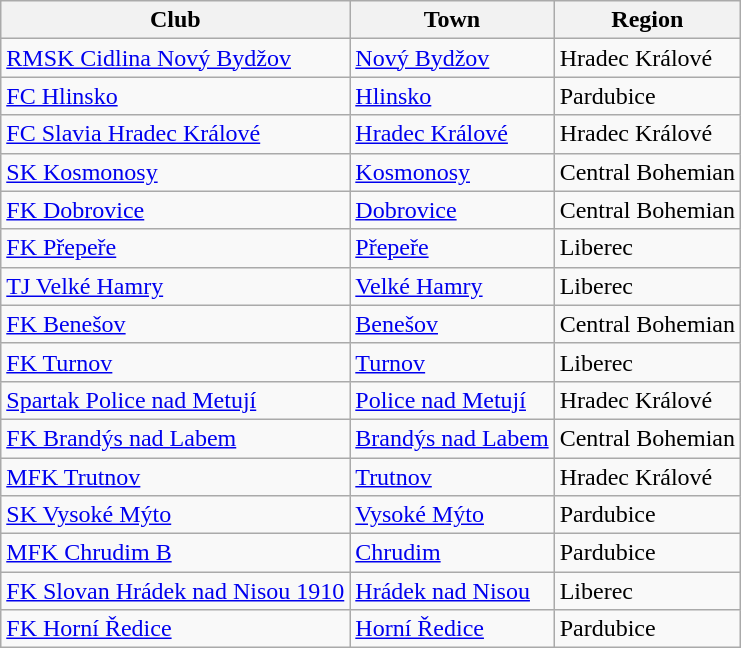<table class="wikitable sortable">
<tr>
<th>Club</th>
<th>Town</th>
<th>Region</th>
</tr>
<tr>
<td><a href='#'>RMSK Cidlina Nový Bydžov</a></td>
<td><a href='#'>Nový Bydžov</a></td>
<td>Hradec Králové</td>
</tr>
<tr>
<td><a href='#'>FC Hlinsko</a></td>
<td><a href='#'>Hlinsko</a></td>
<td>Pardubice</td>
</tr>
<tr>
<td><a href='#'>FC Slavia Hradec Králové</a></td>
<td><a href='#'>Hradec Králové</a></td>
<td>Hradec Králové</td>
</tr>
<tr>
<td><a href='#'>SK Kosmonosy</a></td>
<td><a href='#'>Kosmonosy</a></td>
<td>Central Bohemian</td>
</tr>
<tr>
<td><a href='#'>FK Dobrovice</a></td>
<td><a href='#'>Dobrovice</a></td>
<td>Central Bohemian</td>
</tr>
<tr>
<td><a href='#'>FK Přepeře</a></td>
<td><a href='#'>Přepeře</a></td>
<td>Liberec</td>
</tr>
<tr>
<td><a href='#'>TJ Velké Hamry</a></td>
<td><a href='#'>Velké Hamry</a></td>
<td>Liberec</td>
</tr>
<tr>
<td><a href='#'>FK Benešov</a></td>
<td><a href='#'>Benešov</a></td>
<td>Central Bohemian</td>
</tr>
<tr>
<td><a href='#'>FK Turnov</a></td>
<td><a href='#'>Turnov</a></td>
<td>Liberec</td>
</tr>
<tr>
<td><a href='#'>Spartak Police nad Metují</a></td>
<td><a href='#'>Police nad Metují</a></td>
<td>Hradec Králové</td>
</tr>
<tr>
<td><a href='#'>FK Brandýs nad Labem</a></td>
<td><a href='#'>Brandýs nad Labem</a></td>
<td>Central Bohemian</td>
</tr>
<tr>
<td><a href='#'>MFK Trutnov</a></td>
<td><a href='#'>Trutnov</a></td>
<td>Hradec Králové</td>
</tr>
<tr>
<td><a href='#'>SK Vysoké Mýto</a></td>
<td><a href='#'>Vysoké Mýto</a></td>
<td>Pardubice</td>
</tr>
<tr>
<td><a href='#'>MFK Chrudim B</a></td>
<td><a href='#'>Chrudim</a></td>
<td>Pardubice</td>
</tr>
<tr>
<td><a href='#'>FK Slovan Hrádek nad Nisou 1910</a></td>
<td><a href='#'>Hrádek nad Nisou</a></td>
<td>Liberec</td>
</tr>
<tr>
<td><a href='#'>FK Horní Ředice</a></td>
<td><a href='#'>Horní Ředice</a></td>
<td>Pardubice</td>
</tr>
</table>
